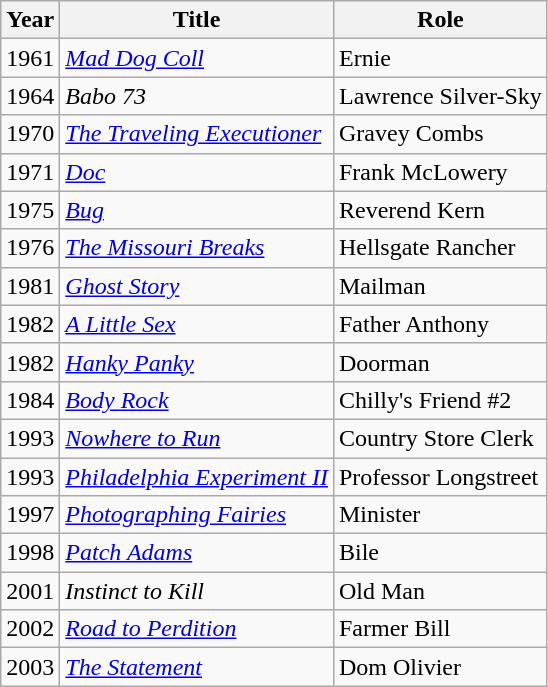<table class="wikitable">
<tr>
<th>Year</th>
<th>Title</th>
<th>Role</th>
</tr>
<tr>
<td>1961</td>
<td><em><a href='#'>Mad Dog Coll</a></em></td>
<td>Ernie</td>
</tr>
<tr>
<td>1964</td>
<td><em>Babo 73</em></td>
<td>Lawrence Silver-Sky</td>
</tr>
<tr>
<td>1970</td>
<td><em><a href='#'>The Traveling Executioner</a></em></td>
<td>Gravey Combs</td>
</tr>
<tr>
<td>1971</td>
<td><em><a href='#'>Doc</a></em></td>
<td>Frank McLowery</td>
</tr>
<tr>
<td>1975</td>
<td><em><a href='#'>Bug</a></em></td>
<td>Reverend Kern</td>
</tr>
<tr>
<td>1976</td>
<td><em><a href='#'>The Missouri Breaks</a></em></td>
<td>Hellsgate Rancher</td>
</tr>
<tr>
<td>1981</td>
<td><em><a href='#'>Ghost Story</a></em></td>
<td>Mailman</td>
</tr>
<tr>
<td>1982</td>
<td><em><a href='#'>A Little Sex</a></em></td>
<td>Father Anthony</td>
</tr>
<tr>
<td>1982</td>
<td><em><a href='#'>Hanky Panky</a></em></td>
<td>Doorman</td>
</tr>
<tr>
<td>1984</td>
<td><em><a href='#'>Body Rock</a></em></td>
<td>Chilly's Friend #2</td>
</tr>
<tr>
<td>1993</td>
<td><em><a href='#'>Nowhere to Run</a></em></td>
<td>Country Store Clerk</td>
</tr>
<tr>
<td>1993</td>
<td><em><a href='#'>Philadelphia Experiment II</a></em></td>
<td>Professor Longstreet</td>
</tr>
<tr>
<td>1997</td>
<td><em><a href='#'>Photographing Fairies</a></em></td>
<td>Minister</td>
</tr>
<tr>
<td>1998</td>
<td><em><a href='#'>Patch Adams</a></em></td>
<td>Bile</td>
</tr>
<tr>
<td>2001</td>
<td><em>Instinct to Kill</em></td>
<td>Old Man</td>
</tr>
<tr>
<td>2002</td>
<td><em><a href='#'>Road to Perdition</a></em></td>
<td>Farmer Bill</td>
</tr>
<tr>
<td>2003</td>
<td><em><a href='#'>The Statement</a></em></td>
<td>Dom Olivier</td>
</tr>
</table>
